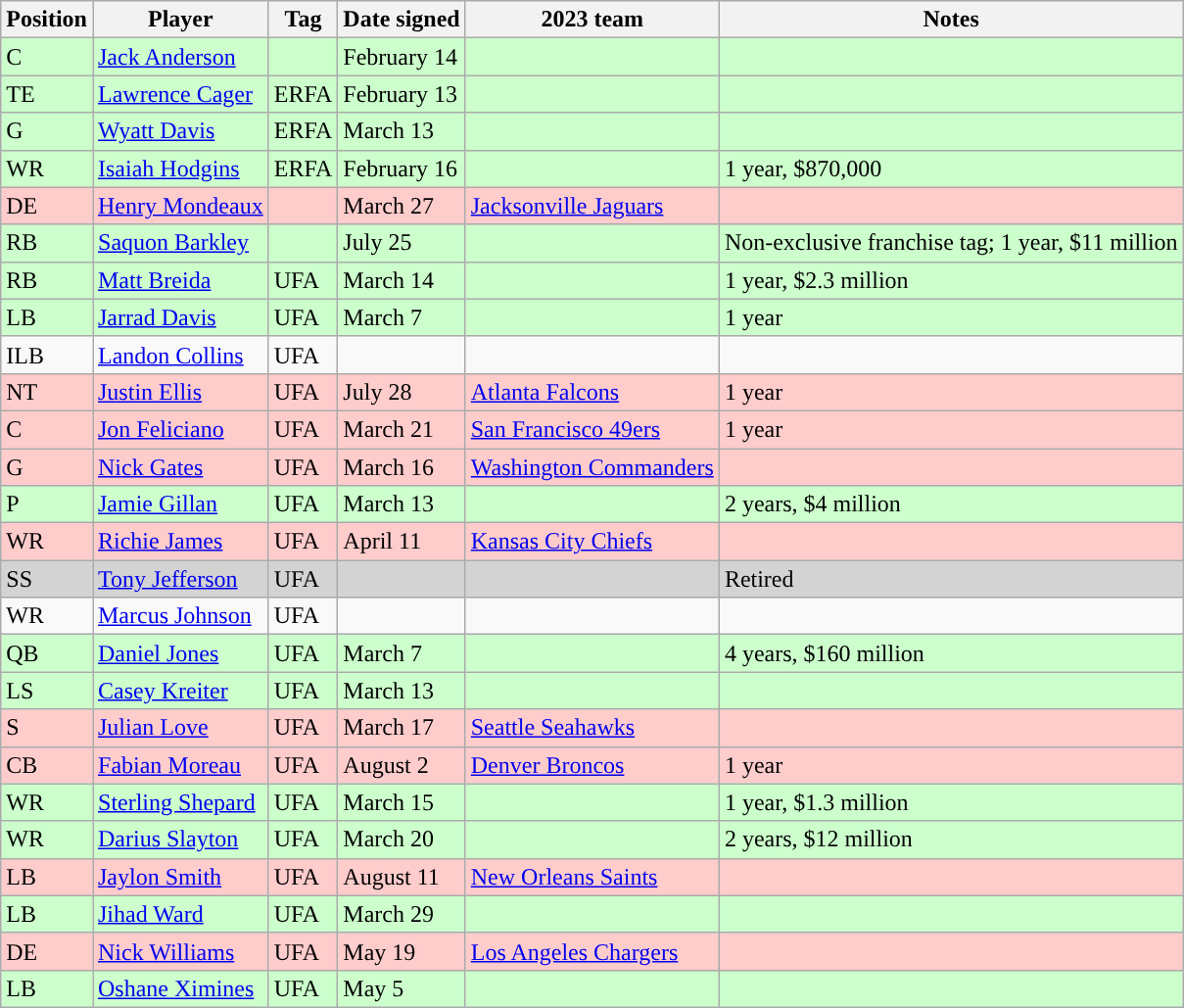<table class="wikitable">
<tr>
<th>Position</th>
<th>Player</th>
<th>Tag</th>
<th>Date signed</th>
<th>2023 team</th>
<th>Notes</th>
</tr>
<tr bgcolor="#ccffcc">
<td>C</td>
<td><a href='#'>Jack Anderson</a></td>
<td></td>
<td>February 14</td>
<td></td>
<td></td>
</tr>
<tr bgcolor="#ccffcc">
<td>TE</td>
<td><a href='#'>Lawrence Cager</a></td>
<td>ERFA</td>
<td>February 13</td>
<td></td>
<td></td>
</tr>
<tr bgcolor="#ccffcc">
<td>G</td>
<td><a href='#'>Wyatt Davis</a></td>
<td>ERFA</td>
<td>March 13</td>
<td></td>
<td></td>
</tr>
<tr bgcolor="#ccffcc">
<td>WR</td>
<td><a href='#'>Isaiah Hodgins</a></td>
<td>ERFA</td>
<td>February 16</td>
<td></td>
<td>1 year, $870,000</td>
</tr>
<tr bgcolor="#ffcccc">
<td>DE</td>
<td><a href='#'>Henry Mondeaux</a></td>
<td></td>
<td>March 27</td>
<td><a href='#'>Jacksonville Jaguars</a></td>
<td></td>
</tr>
<tr bgcolor="#ccffcc">
<td>RB</td>
<td><a href='#'>Saquon Barkley</a></td>
<td></td>
<td>July 25</td>
<td></td>
<td>Non-exclusive franchise tag; 1 year, $11 million </td>
</tr>
<tr bgcolor="#ccffcc">
<td>RB</td>
<td><a href='#'>Matt Breida</a></td>
<td>UFA</td>
<td>March 14</td>
<td></td>
<td>1 year, $2.3 million</td>
</tr>
<tr bgcolor="#ccffcc">
<td>LB</td>
<td><a href='#'>Jarrad Davis</a></td>
<td>UFA</td>
<td>March 7</td>
<td></td>
<td>1 year</td>
</tr>
<tr>
<td>ILB</td>
<td><a href='#'>Landon Collins</a></td>
<td>UFA</td>
<td></td>
<td></td>
<td></td>
</tr>
<tr bgcolor="#ffcccc">
<td>NT</td>
<td><a href='#'>Justin Ellis</a></td>
<td>UFA</td>
<td>July 28</td>
<td><a href='#'>Atlanta Falcons</a></td>
<td>1 year</td>
</tr>
<tr bgcolor="#ffcccc">
<td>C</td>
<td><a href='#'>Jon Feliciano</a></td>
<td>UFA</td>
<td>March 21</td>
<td><a href='#'>San Francisco 49ers</a></td>
<td>1 year</td>
</tr>
<tr bgcolor="#ffcccc">
<td>G</td>
<td><a href='#'>Nick Gates</a></td>
<td>UFA</td>
<td>March 16</td>
<td><a href='#'>Washington Commanders</a></td>
<td></td>
</tr>
<tr bgcolor="#ccffcc">
<td>P</td>
<td><a href='#'>Jamie Gillan</a></td>
<td>UFA</td>
<td>March 13</td>
<td></td>
<td>2 years, $4 million</td>
</tr>
<tr bgcolor="#ffcccc">
<td>WR</td>
<td><a href='#'>Richie James</a></td>
<td>UFA</td>
<td>April 11</td>
<td><a href='#'>Kansas City Chiefs</a></td>
<td></td>
</tr>
<tr bgcolor="LightGrey">
<td>SS</td>
<td><a href='#'>Tony Jefferson</a></td>
<td>UFA</td>
<td></td>
<td></td>
<td>Retired</td>
</tr>
<tr>
<td>WR</td>
<td><a href='#'>Marcus Johnson</a></td>
<td>UFA</td>
<td></td>
<td></td>
<td></td>
</tr>
<tr bgcolor="#ccffcc">
<td>QB</td>
<td><a href='#'>Daniel Jones</a></td>
<td>UFA</td>
<td>March 7</td>
<td></td>
<td>4 years, $160 million</td>
</tr>
<tr bgcolor="#ccffcc">
<td>LS</td>
<td><a href='#'>Casey Kreiter</a></td>
<td>UFA</td>
<td>March 13</td>
<td></td>
<td></td>
</tr>
<tr bgcolor="#ffcccc">
<td>S</td>
<td><a href='#'>Julian Love</a></td>
<td>UFA</td>
<td>March 17</td>
<td><a href='#'>Seattle Seahawks</a></td>
<td></td>
</tr>
<tr bgcolor="#ffcccc">
<td>CB</td>
<td><a href='#'>Fabian Moreau</a></td>
<td>UFA</td>
<td>August 2</td>
<td><a href='#'>Denver Broncos</a></td>
<td>1 year</td>
</tr>
<tr bgcolor="#ccffcc">
<td>WR</td>
<td><a href='#'>Sterling Shepard</a></td>
<td>UFA</td>
<td>March 15</td>
<td></td>
<td>1 year, $1.3 million</td>
</tr>
<tr bgcolor="#ccffcc">
<td>WR</td>
<td><a href='#'>Darius Slayton</a></td>
<td>UFA</td>
<td>March 20</td>
<td></td>
<td>2 years, $12 million</td>
</tr>
<tr bgcolor="#ffcccc">
<td>LB</td>
<td><a href='#'>Jaylon Smith</a></td>
<td>UFA</td>
<td>August 11</td>
<td><a href='#'>New Orleans Saints</a></td>
<td></td>
</tr>
<tr bgcolor="#ccffcc">
<td>LB</td>
<td><a href='#'>Jihad Ward</a></td>
<td>UFA</td>
<td>March 29</td>
<td></td>
<td></td>
</tr>
<tr bgcolor="#ffcccc">
<td>DE</td>
<td><a href='#'>Nick Williams</a></td>
<td>UFA</td>
<td>May 19</td>
<td><a href='#'>Los Angeles Chargers</a></td>
<td></td>
</tr>
<tr bgcolor="#ccffcc">
<td>LB</td>
<td><a href='#'>Oshane Ximines</a></td>
<td>UFA</td>
<td>May 5</td>
<td></td>
<td></td>
</tr>
</table>
